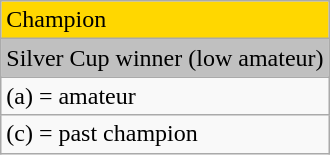<table class="wikitable">
<tr style="background:gold">
<td>Champion</td>
</tr>
<tr style="background:silver">
<td>Silver Cup winner (low amateur)</td>
</tr>
<tr>
<td>(a) = amateur</td>
</tr>
<tr>
<td>(c) = past champion</td>
</tr>
</table>
